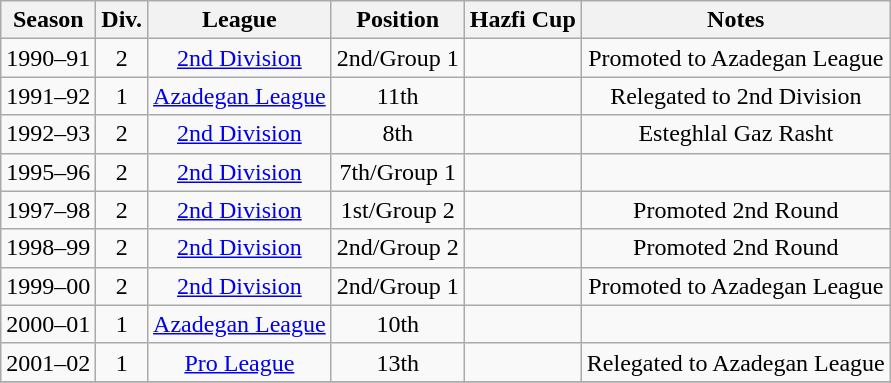<table class="wikitable" style=" text-align:center;">
<tr>
<th>Season</th>
<th>Div.</th>
<th>League</th>
<th>Position</th>
<th>Hazfi Cup</th>
<th>Notes</th>
</tr>
<tr>
<td>1990–91</td>
<td>2</td>
<td><a href='#'>2nd Division</a></td>
<td>2nd/Group 1</td>
<td></td>
<td>Promoted to Azadegan League</td>
</tr>
<tr>
<td>1991–92</td>
<td>1</td>
<td><a href='#'>Azadegan League</a></td>
<td>11th</td>
<td></td>
<td>Relegated to 2nd Division</td>
</tr>
<tr>
<td>1992–93</td>
<td>2</td>
<td><a href='#'>2nd Division</a></td>
<td>8th</td>
<td></td>
<td>Esteghlal Gaz Rasht</td>
</tr>
<tr>
<td>1995–96</td>
<td>2</td>
<td><a href='#'>2nd Division</a></td>
<td>7th/Group 1</td>
<td></td>
<td></td>
</tr>
<tr>
<td>1997–98</td>
<td>2</td>
<td><a href='#'>2nd Division</a></td>
<td>1st/Group 2</td>
<td></td>
<td>Promoted 2nd Round</td>
</tr>
<tr>
<td>1998–99</td>
<td>2</td>
<td><a href='#'>2nd Division</a></td>
<td>2nd/Group 2</td>
<td></td>
<td>Promoted 2nd Round</td>
</tr>
<tr>
<td>1999–00</td>
<td>2</td>
<td><a href='#'>2nd Division</a></td>
<td>2nd/Group 1</td>
<td></td>
<td>Promoted to Azadegan League</td>
</tr>
<tr>
<td>2000–01</td>
<td>1</td>
<td><a href='#'>Azadegan League</a></td>
<td>10th</td>
<td></td>
<td></td>
</tr>
<tr>
<td>2001–02</td>
<td>1</td>
<td><a href='#'>Pro League</a></td>
<td>13th</td>
<td></td>
<td>Relegated to Azadegan League</td>
</tr>
<tr>
</tr>
</table>
